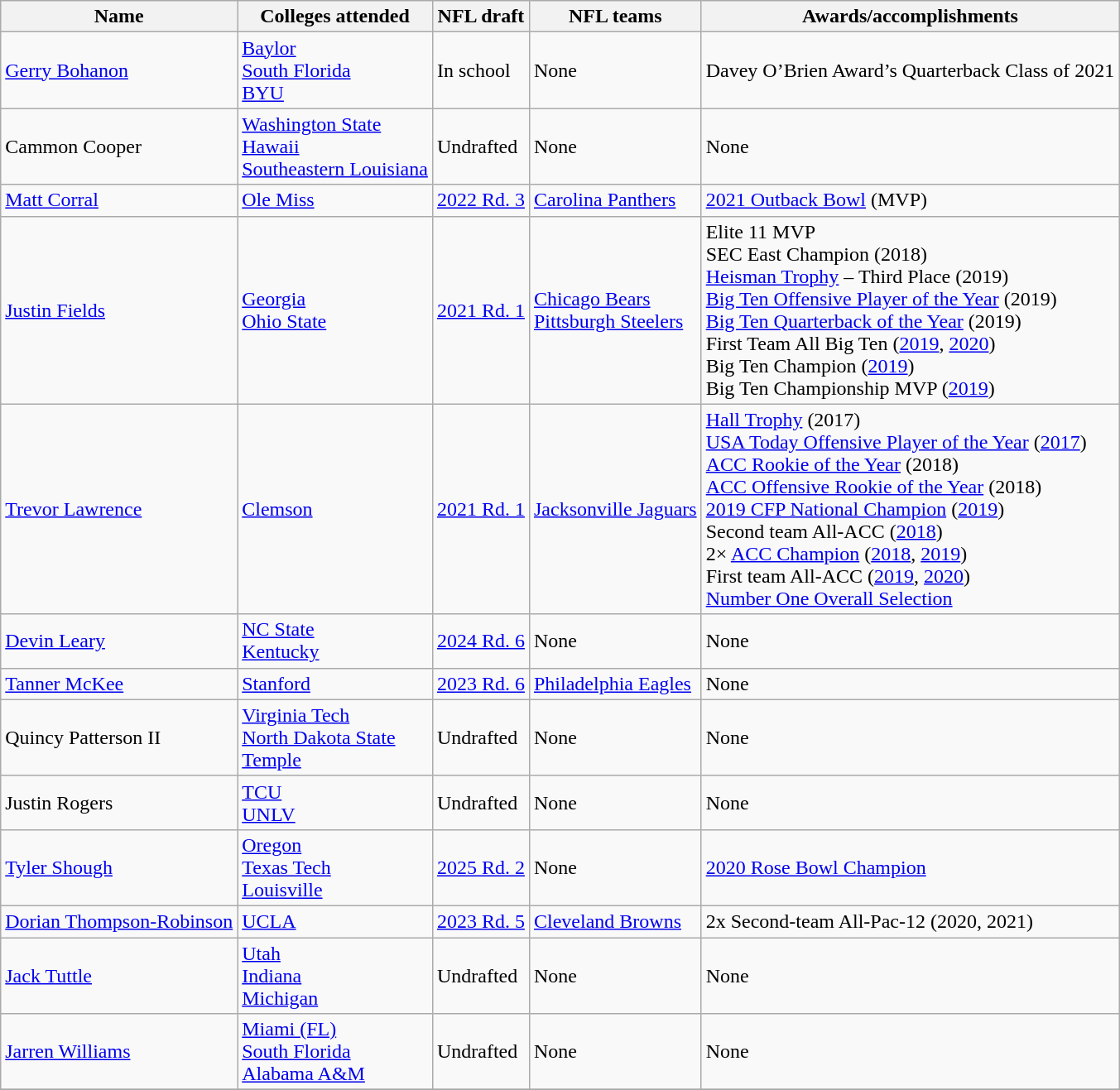<table class="wikitable">
<tr>
<th>Name</th>
<th>Colleges attended</th>
<th>NFL draft</th>
<th>NFL teams</th>
<th>Awards/accomplishments</th>
</tr>
<tr>
<td><a href='#'>Gerry Bohanon</a></td>
<td><a href='#'>Baylor</a><br><a href='#'>South Florida</a><br><a href='#'>BYU</a></td>
<td>In school</td>
<td>None</td>
<td>Davey O’Brien Award’s Quarterback Class of 2021</td>
</tr>
<tr>
<td>Cammon Cooper</td>
<td><a href='#'>Washington State</a><br><a href='#'>Hawaii</a><br><a href='#'>Southeastern Louisiana</a></td>
<td>Undrafted</td>
<td>None</td>
<td>None</td>
</tr>
<tr>
<td><a href='#'>Matt Corral</a></td>
<td><a href='#'>Ole Miss</a></td>
<td><a href='#'>2022 Rd. 3</a></td>
<td><a href='#'>Carolina Panthers</a></td>
<td><a href='#'>2021 Outback Bowl</a> (MVP)</td>
</tr>
<tr>
<td><a href='#'>Justin Fields</a></td>
<td><a href='#'>Georgia</a><br><a href='#'>Ohio State</a></td>
<td><a href='#'>2021 Rd. 1</a></td>
<td><a href='#'>Chicago Bears</a><br><a href='#'>Pittsburgh Steelers</a></td>
<td>Elite 11 MVP<br>SEC East Champion (2018)<br><a href='#'>Heisman Trophy</a> – Third Place  (2019)<br><a href='#'>Big Ten Offensive Player of the Year</a> (2019)<br><a href='#'>Big Ten Quarterback of the Year</a> (2019)<br>First Team All Big Ten (<a href='#'>2019</a>, <a href='#'>2020</a>)<br>Big Ten Champion (<a href='#'>2019</a>)<br>Big Ten Championship MVP (<a href='#'>2019</a>)</td>
</tr>
<tr>
<td><a href='#'>Trevor Lawrence</a></td>
<td><a href='#'>Clemson</a></td>
<td><a href='#'>2021 Rd. 1</a></td>
<td><a href='#'>Jacksonville Jaguars</a></td>
<td><a href='#'>Hall Trophy</a> (2017)<br><a href='#'>USA Today Offensive Player of the Year</a> (<a href='#'>2017</a>)<br><a href='#'>ACC Rookie of the Year</a> (2018)<br><a href='#'>ACC Offensive Rookie of the Year</a> (2018)<br><a href='#'>2019 CFP National Champion</a> (<a href='#'>2019</a>)<br>Second team All-ACC (<a href='#'>2018</a>)<br>2× <a href='#'>ACC Champion</a> (<a href='#'>2018</a>, <a href='#'>2019</a>)<br>First team All-ACC (<a href='#'>2019</a>, <a href='#'>2020</a>)<br><a href='#'>Number One Overall Selection</a></td>
</tr>
<tr>
<td><a href='#'>Devin Leary</a></td>
<td><a href='#'>NC State</a><br><a href='#'>Kentucky</a></td>
<td><a href='#'>2024 Rd. 6</a></td>
<td>None</td>
<td>None</td>
</tr>
<tr>
<td><a href='#'>Tanner McKee</a></td>
<td><a href='#'>Stanford</a></td>
<td><a href='#'>2023 Rd. 6</a></td>
<td><a href='#'>Philadelphia Eagles</a></td>
<td>None</td>
</tr>
<tr>
<td>Quincy Patterson II</td>
<td><a href='#'>Virginia Tech</a><br><a href='#'>North Dakota State</a><br><a href='#'>Temple</a></td>
<td>Undrafted</td>
<td>None</td>
<td>None</td>
</tr>
<tr>
<td>Justin Rogers</td>
<td><a href='#'>TCU</a><br><a href='#'>UNLV</a></td>
<td>Undrafted</td>
<td>None</td>
<td>None</td>
</tr>
<tr>
<td><a href='#'>Tyler Shough</a></td>
<td><a href='#'>Oregon</a><br><a href='#'>Texas Tech</a><br><a href='#'>Louisville</a></td>
<td><a href='#'>2025 Rd. 2</a></td>
<td>None</td>
<td><a href='#'>2020 Rose Bowl Champion</a></td>
</tr>
<tr>
<td><a href='#'>Dorian Thompson-Robinson</a></td>
<td><a href='#'>UCLA</a></td>
<td><a href='#'>2023 Rd. 5</a></td>
<td><a href='#'>Cleveland Browns</a></td>
<td>2x Second-team All-Pac-12 (2020, 2021)</td>
</tr>
<tr>
<td><a href='#'>Jack Tuttle</a></td>
<td><a href='#'>Utah</a><br><a href='#'>Indiana</a><br><a href='#'>Michigan</a></td>
<td>Undrafted</td>
<td>None</td>
<td>None</td>
</tr>
<tr>
<td><a href='#'>Jarren Williams</a></td>
<td><a href='#'>Miami (FL)</a><br><a href='#'>South Florida</a><br><a href='#'>Alabama A&M</a></td>
<td>Undrafted</td>
<td>None</td>
<td>None</td>
</tr>
<tr>
</tr>
</table>
